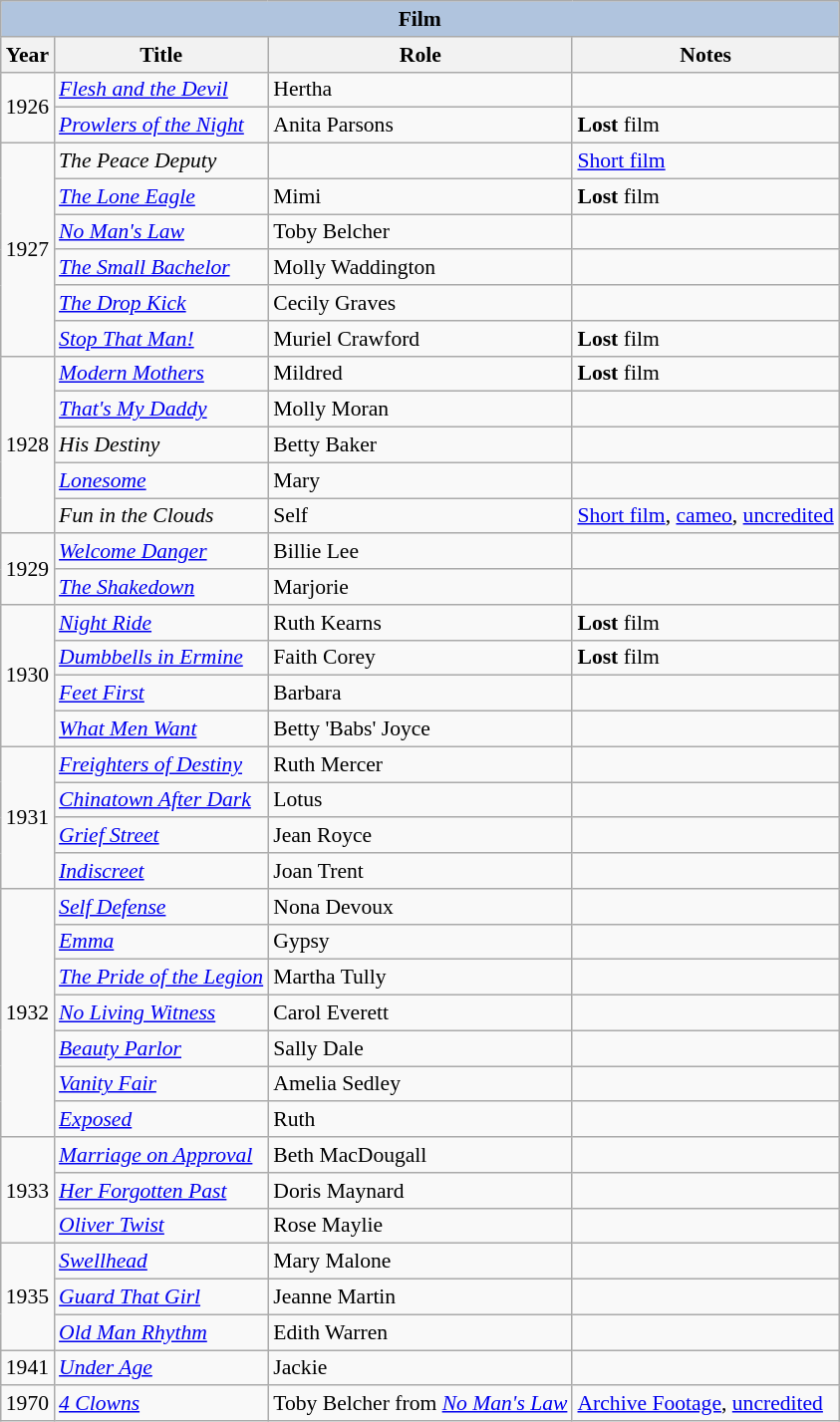<table class="wikitable sortable" style="font-size:90%;">
<tr>
<th colspan=4 style="background:#B0C4DE;">Film</th>
</tr>
<tr align="center">
<th>Year</th>
<th>Title</th>
<th>Role</th>
<th>Notes</th>
</tr>
<tr>
<td rowspan="2">1926</td>
<td><em><a href='#'>Flesh and the Devil</a></em></td>
<td>Hertha</td>
</tr>
<tr>
<td><em><a href='#'>Prowlers of the Night</a></em></td>
<td>Anita Parsons</td>
<td><strong>Lost</strong> film</td>
</tr>
<tr>
<td rowspan="6">1927</td>
<td data-sort-value="Peace Deputy, The"><em>The Peace Deputy</em></td>
<td></td>
<td><a href='#'>Short film</a></td>
</tr>
<tr>
<td data-sort-value="Lone Eagle, The"><em><a href='#'>The Lone Eagle</a></em></td>
<td>Mimi</td>
<td><strong>Lost</strong> film</td>
</tr>
<tr>
<td><em><a href='#'>No Man's Law</a></em></td>
<td>Toby Belcher</td>
<td></td>
</tr>
<tr>
<td data-sort-value="Small Bachelor, The"><em><a href='#'>The Small Bachelor</a></em></td>
<td>Molly Waddington</td>
<td></td>
</tr>
<tr>
<td data-sort-value="Drop Kick, The"><em><a href='#'>The Drop Kick</a></em></td>
<td>Cecily Graves</td>
<td></td>
</tr>
<tr>
<td><em><a href='#'>Stop That Man!</a></em></td>
<td>Muriel Crawford</td>
<td><strong>Lost</strong> film</td>
</tr>
<tr>
<td rowspan="5">1928</td>
<td><em><a href='#'>Modern Mothers</a></em></td>
<td>Mildred</td>
<td><strong>Lost</strong> film</td>
</tr>
<tr>
<td><em><a href='#'>That's My Daddy</a></em></td>
<td>Molly Moran</td>
<td></td>
</tr>
<tr>
<td><em>His Destiny</em></td>
<td>Betty Baker</td>
<td></td>
</tr>
<tr>
<td><em><a href='#'>Lonesome</a></em></td>
<td>Mary</td>
<td></td>
</tr>
<tr>
<td><em>Fun in the Clouds</em></td>
<td>Self</td>
<td><a href='#'>Short film</a>, <a href='#'>cameo</a>, <a href='#'>uncredited</a></td>
</tr>
<tr>
<td rowspan="2">1929</td>
<td><em><a href='#'>Welcome Danger</a></em></td>
<td>Billie Lee</td>
<td></td>
</tr>
<tr>
<td data-sort-value="Shakedown, The"><em><a href='#'>The Shakedown</a></em></td>
<td>Marjorie</td>
<td></td>
</tr>
<tr>
<td rowspan="4">1930</td>
<td><em><a href='#'>Night Ride</a></em></td>
<td>Ruth Kearns</td>
<td><strong>Lost</strong> film</td>
</tr>
<tr>
<td><em><a href='#'>Dumbbells in Ermine</a></em></td>
<td>Faith Corey</td>
<td><strong>Lost</strong> film</td>
</tr>
<tr>
<td><em><a href='#'>Feet First</a></em></td>
<td>Barbara</td>
<td></td>
</tr>
<tr>
<td><em><a href='#'>What Men Want</a></em></td>
<td>Betty 'Babs' Joyce</td>
<td></td>
</tr>
<tr>
<td rowspan="4">1931</td>
<td><em><a href='#'>Freighters of Destiny</a></em></td>
<td>Ruth Mercer</td>
<td></td>
</tr>
<tr>
<td><em><a href='#'>Chinatown After Dark</a></em></td>
<td>Lotus</td>
<td></td>
</tr>
<tr>
<td><em><a href='#'>Grief Street</a></em></td>
<td>Jean Royce</td>
<td></td>
</tr>
<tr>
<td><em><a href='#'>Indiscreet</a></em></td>
<td>Joan Trent</td>
<td></td>
</tr>
<tr>
<td rowspan="7">1932</td>
<td><em><a href='#'>Self Defense</a></em></td>
<td>Nona Devoux</td>
<td></td>
</tr>
<tr>
<td><em><a href='#'>Emma</a></em></td>
<td>Gypsy</td>
<td></td>
</tr>
<tr>
<td data-sort-value="Pride of the Legion, The"><em><a href='#'>The Pride of the Legion</a></em></td>
<td>Martha Tully</td>
<td></td>
</tr>
<tr>
<td><em><a href='#'>No Living Witness</a></em></td>
<td>Carol Everett</td>
<td></td>
</tr>
<tr>
<td><em><a href='#'>Beauty Parlor</a></em></td>
<td>Sally Dale</td>
<td></td>
</tr>
<tr>
<td><em><a href='#'>Vanity Fair</a></em></td>
<td>Amelia Sedley</td>
<td></td>
</tr>
<tr>
<td><em><a href='#'>Exposed</a></em></td>
<td>Ruth</td>
<td></td>
</tr>
<tr>
<td rowspan="3">1933</td>
<td><em><a href='#'>Marriage on Approval</a></em></td>
<td>Beth MacDougall</td>
<td></td>
</tr>
<tr>
<td><em><a href='#'>Her Forgotten Past</a></em></td>
<td>Doris Maynard</td>
<td></td>
</tr>
<tr>
<td><em><a href='#'>Oliver Twist</a></em></td>
<td>Rose Maylie</td>
<td></td>
</tr>
<tr>
<td rowspan="3">1935</td>
<td><em><a href='#'>Swellhead</a></em></td>
<td>Mary Malone</td>
<td></td>
</tr>
<tr>
<td><em><a href='#'>Guard That Girl</a></em></td>
<td>Jeanne Martin</td>
<td></td>
</tr>
<tr>
<td><em><a href='#'>Old Man Rhythm</a></em></td>
<td>Edith Warren</td>
<td></td>
</tr>
<tr>
<td>1941</td>
<td><em><a href='#'>Under Age</a></em></td>
<td>Jackie</td>
<td></td>
</tr>
<tr>
<td>1970</td>
<td><em><a href='#'>4 Clowns</a></em></td>
<td>Toby Belcher from <em><a href='#'>No Man's Law</a></em></td>
<td><a href='#'>Archive Footage</a>, <a href='#'>uncredited</a></td>
</tr>
</table>
